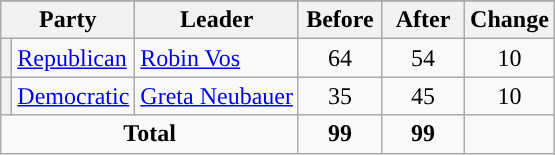<table class="wikitable" style="text-align:center;">
<tr>
</tr>
<tr>
<th colspan="2">Party</th>
<th>Leader</th>
<th style="width:3em">Before</th>
<th style="width:3em">After</th>
<th style="width:3em">Change</th>
</tr>
<tr>
<th style="background-color:"></th>
<td style="text-align:left;"><a href='#'>Republican</a></td>
<td style="text-align:left;"><a href='#'>Robin Vos</a></td>
<td>64</td>
<td>54</td>
<td> 10</td>
</tr>
<tr>
<th style="background-color:"></th>
<td style="text-align:left;"><a href='#'>Democratic</a></td>
<td style="text-align:left;"><a href='#'>Greta Neubauer</a></td>
<td>35</td>
<td>45</td>
<td> 10</td>
</tr>
<tr>
<td colspan="3"><strong>Total</strong></td>
<td><strong>99</strong></td>
<td><strong>99</strong></td>
<td></td>
</tr>
</table>
